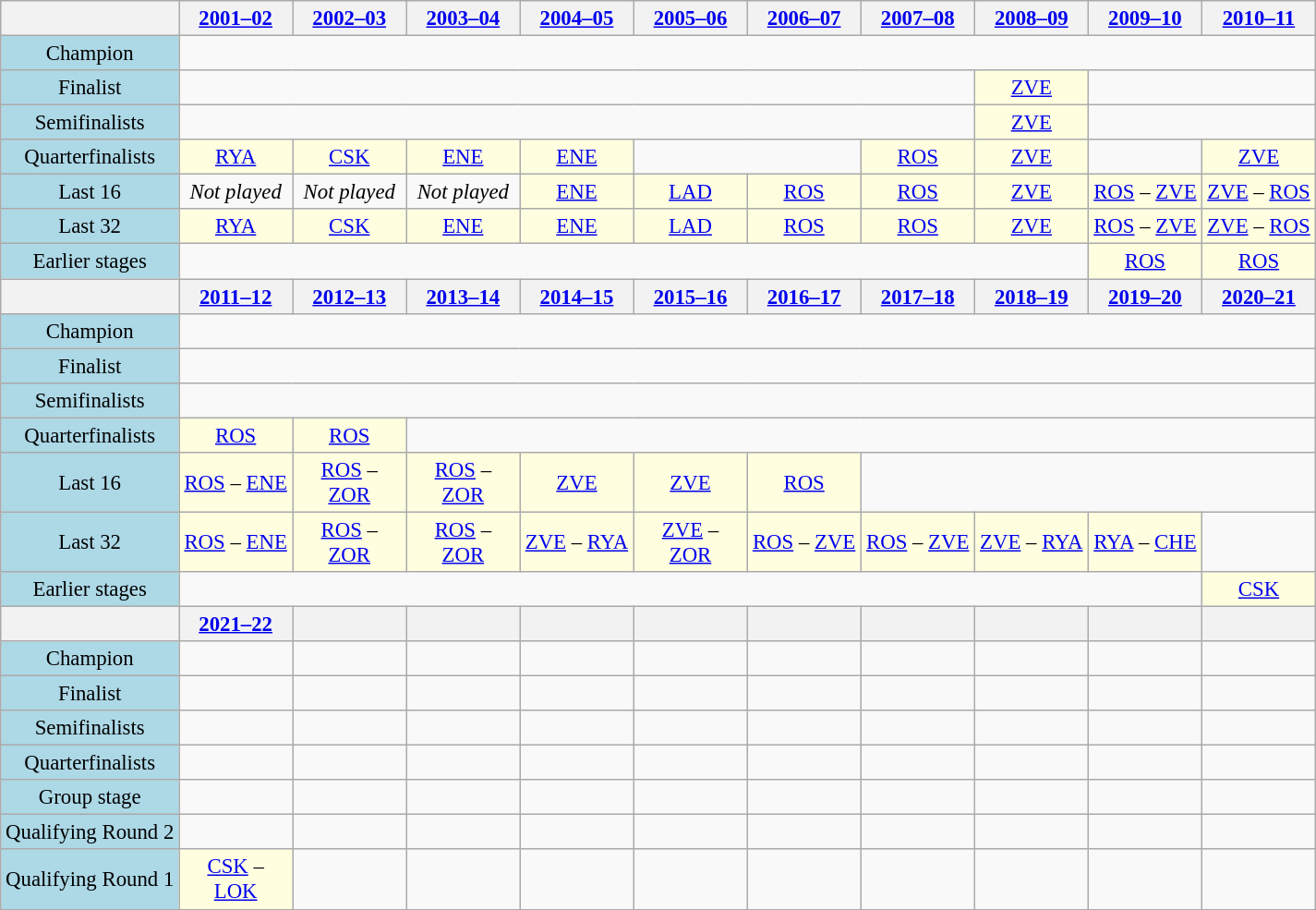<table class="wikitable" style="font-size:95%">
<tr>
<th></th>
<th width=75px><a href='#'>2001–02</a></th>
<th width=75px><a href='#'>2002–03</a></th>
<th width=75px><a href='#'>2003–04</a></th>
<th width=75px><a href='#'>2004–05</a></th>
<th width=75px><a href='#'>2005–06</a></th>
<th width=75px><a href='#'>2006–07</a></th>
<th width=75px><a href='#'>2007–08</a></th>
<th width=75px><a href='#'>2008–09</a></th>
<th width=75px><a href='#'>2009–10</a></th>
<th width=75px><a href='#'>2010–11</a></th>
</tr>
<tr align=center>
<td bgcolor=lightblue>Champion</td>
<td colspan="10"></td>
</tr>
<tr align=center>
<td bgcolor=lightblue>Finalist</td>
<td colspan=7></td>
<td bgcolor=lightyellow><a href='#'>ZVE</a></td>
<td colspan="2"></td>
</tr>
<tr align=center>
<td bgcolor=lightblue>Semifinalists</td>
<td colspan=7></td>
<td bgcolor=lightyellow><a href='#'>ZVE</a></td>
<td colspan="2"></td>
</tr>
<tr align=center>
<td bgcolor=lightblue>Quarterfinalists</td>
<td bgcolor=lightyellow><a href='#'>RYA</a></td>
<td bgcolor=lightyellow><a href='#'>CSK</a></td>
<td bgcolor=lightyellow><a href='#'>ENE</a></td>
<td bgcolor=lightyellow><a href='#'>ENE</a></td>
<td colspan=2></td>
<td bgcolor=lightyellow><a href='#'>ROS</a></td>
<td bgcolor=lightyellow><a href='#'>ZVE</a></td>
<td></td>
<td bgcolor=lightyellow><a href='#'>ZVE</a></td>
</tr>
<tr align=center>
<td bgcolor=lightblue>Last 16</td>
<td><em>Not played</em></td>
<td><em>Not played</em></td>
<td><em>Not played</em></td>
<td bgcolor=lightyellow><a href='#'>ENE</a></td>
<td bgcolor=lightyellow><a href='#'>LAD</a></td>
<td bgcolor=lightyellow><a href='#'>ROS</a></td>
<td bgcolor=lightyellow><a href='#'>ROS</a></td>
<td bgcolor=lightyellow><a href='#'>ZVE</a></td>
<td bgcolor=lightyellow><a href='#'>ROS</a> – <a href='#'>ZVE</a></td>
<td bgcolor=lightyellow><a href='#'>ZVE</a> – <a href='#'>ROS</a></td>
</tr>
<tr align=center>
<td bgcolor=lightblue>Last 32</td>
<td bgcolor=lightyellow><a href='#'>RYA</a></td>
<td bgcolor=lightyellow><a href='#'>CSK</a></td>
<td bgcolor=lightyellow><a href='#'>ENE</a></td>
<td bgcolor=lightyellow><a href='#'>ENE</a></td>
<td bgcolor=lightyellow><a href='#'>LAD</a></td>
<td bgcolor=lightyellow><a href='#'>ROS</a></td>
<td bgcolor=lightyellow><a href='#'>ROS</a></td>
<td bgcolor=lightyellow><a href='#'>ZVE</a></td>
<td bgcolor=lightyellow><a href='#'>ROS</a> – <a href='#'>ZVE</a></td>
<td bgcolor=lightyellow><a href='#'>ZVE</a> – <a href='#'>ROS</a></td>
</tr>
<tr align=center>
<td bgcolor=lightblue>Earlier stages</td>
<td colspan=8></td>
<td bgcolor=lightyellow><a href='#'>ROS</a></td>
<td bgcolor=lightyellow><a href='#'>ROS</a></td>
</tr>
<tr>
<th></th>
<th width=75px><a href='#'>2011–12</a></th>
<th width=75px><a href='#'>2012–13</a></th>
<th width=75px><a href='#'>2013–14</a></th>
<th width=75px><a href='#'>2014–15</a></th>
<th width=75px><a href='#'>2015–16</a></th>
<th width=75px><a href='#'>2016–17</a></th>
<th width=75px><a href='#'>2017–18</a></th>
<th width=75px><a href='#'>2018–19</a></th>
<th width=75px><a href='#'>2019–20</a></th>
<th width=75px><a href='#'>2020–21</a></th>
</tr>
<tr align=center>
<td bgcolor=lightblue>Champion</td>
<td colspan=10></td>
</tr>
<tr align=center>
<td bgcolor=lightblue>Finalist</td>
<td colspan=10></td>
</tr>
<tr align=center>
<td bgcolor=lightblue>Semifinalists</td>
<td colspan=10></td>
</tr>
<tr align=center>
<td bgcolor=lightblue>Quarterfinalists</td>
<td bgcolor=lightyellow><a href='#'>ROS</a></td>
<td bgcolor=lightyellow><a href='#'>ROS</a></td>
<td colspan=8></td>
</tr>
<tr align=center>
<td bgcolor=lightblue>Last 16</td>
<td bgcolor=lightyellow><a href='#'>ROS</a> – <a href='#'>ENE</a></td>
<td bgcolor=lightyellow><a href='#'>ROS</a> – <a href='#'>ZOR</a></td>
<td bgcolor=lightyellow><a href='#'>ROS</a> – <a href='#'>ZOR</a></td>
<td bgcolor=lightyellow><a href='#'>ZVE</a></td>
<td bgcolor=lightyellow><a href='#'>ZVE</a></td>
<td bgcolor=lightyellow><a href='#'>ROS</a></td>
<td colspan=4></td>
</tr>
<tr align=center>
<td bgcolor=lightblue>Last 32</td>
<td bgcolor=lightyellow><a href='#'>ROS</a> – <a href='#'>ENE</a></td>
<td bgcolor=lightyellow><a href='#'>ROS</a> – <a href='#'>ZOR</a></td>
<td bgcolor=lightyellow><a href='#'>ROS</a> – <a href='#'>ZOR</a></td>
<td bgcolor=lightyellow><a href='#'>ZVE</a> – <a href='#'>RYA</a></td>
<td bgcolor=lightyellow><a href='#'>ZVE</a> – <a href='#'>ZOR</a></td>
<td bgcolor=lightyellow><a href='#'>ROS</a> – <a href='#'>ZVE</a></td>
<td bgcolor=lightyellow><a href='#'>ROS</a> – <a href='#'>ZVE</a></td>
<td bgcolor=lightyellow><a href='#'>ZVE</a> – <a href='#'>RYA</a></td>
<td bgcolor=lightyellow><a href='#'>RYA</a> – <a href='#'>CHE</a></td>
<td></td>
</tr>
<tr align=center>
<td bgcolor=lightblue>Earlier stages</td>
<td colspan=9></td>
<td bgcolor=lightyellow><a href='#'>CSK</a></td>
</tr>
<tr>
<th></th>
<th><a href='#'>2021–22</a></th>
<th></th>
<th></th>
<th></th>
<th></th>
<th></th>
<th></th>
<th></th>
<th></th>
<th></th>
</tr>
<tr align=center>
<td bgcolor=lightblue>Champion</td>
<td></td>
<td></td>
<td></td>
<td></td>
<td></td>
<td></td>
<td></td>
<td></td>
<td></td>
<td></td>
</tr>
<tr align=center>
<td bgcolor=lightblue>Finalist</td>
<td></td>
<td></td>
<td></td>
<td></td>
<td></td>
<td></td>
<td></td>
<td></td>
<td></td>
<td></td>
</tr>
<tr align=center>
<td bgcolor=lightblue>Semifinalists</td>
<td></td>
<td></td>
<td></td>
<td></td>
<td></td>
<td></td>
<td></td>
<td></td>
<td></td>
<td></td>
</tr>
<tr align=center>
<td bgcolor=lightblue>Quarterfinalists</td>
<td></td>
<td></td>
<td></td>
<td></td>
<td></td>
<td></td>
<td></td>
<td></td>
<td></td>
<td></td>
</tr>
<tr align=center>
<td bgcolor=lightblue>Group stage</td>
<td></td>
<td></td>
<td></td>
<td></td>
<td></td>
<td></td>
<td></td>
<td></td>
<td></td>
<td></td>
</tr>
<tr align=center>
<td bgcolor=lightblue>Qualifying Round 2</td>
<td></td>
<td></td>
<td></td>
<td></td>
<td></td>
<td></td>
<td></td>
<td></td>
<td></td>
<td></td>
</tr>
<tr align=center>
<td bgcolor=lightblue>Qualifying Round 1</td>
<td bgcolor=lightyellow><a href='#'>CSK</a> – <a href='#'>LOK</a></td>
<td></td>
<td></td>
<td></td>
<td></td>
<td></td>
<td></td>
<td></td>
<td></td>
<td></td>
</tr>
</table>
